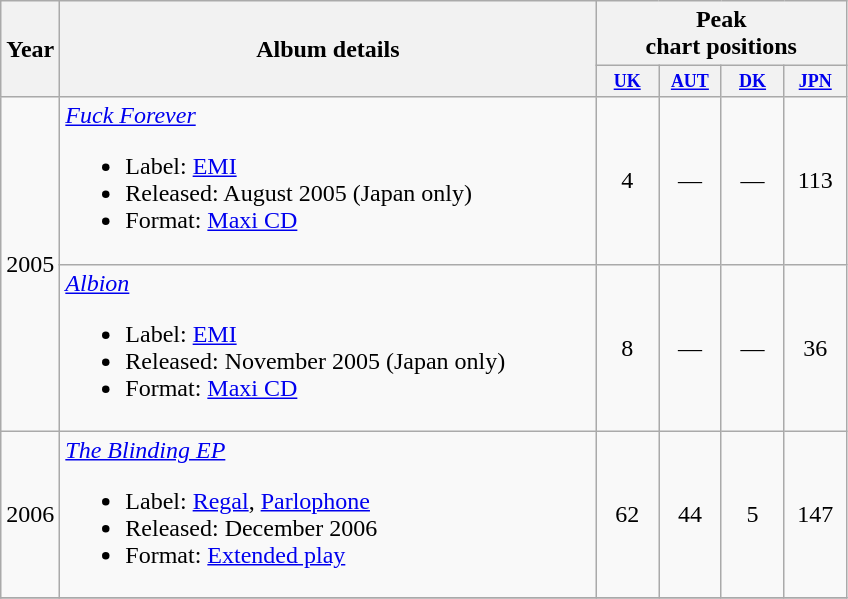<table class="wikitable">
<tr>
<th rowspan="2">Year</th>
<th rowspan="2" width="350">Album details</th>
<th colspan="4">Peak<br>chart positions</th>
</tr>
<tr>
<th style="width:3em;font-size:75%;"><a href='#'>UK</a><br></th>
<th style="width:3em;font-size:75%;"><a href='#'>AUT</a><br></th>
<th style="width:3em;font-size:75%;"><a href='#'>DK</a><br></th>
<th style="width:3em;font-size:75%;"><a href='#'>JPN</a><br></th>
</tr>
<tr>
<td rowspan="2">2005</td>
<td align="left"><em><a href='#'>Fuck Forever</a></em><br><ul><li>Label: <a href='#'>EMI</a></li><li>Released: August 2005 (Japan only)</li><li>Format: <a href='#'>Maxi CD</a></li></ul></td>
<td align="center">4</td>
<td align="center">—</td>
<td align="center">—</td>
<td align="center">113</td>
</tr>
<tr>
<td align="left"><em><a href='#'>Albion</a></em><br><ul><li>Label: <a href='#'>EMI</a></li><li>Released: November 2005 (Japan only)</li><li>Format: <a href='#'>Maxi CD</a></li></ul></td>
<td align="center">8</td>
<td align="center">—</td>
<td align="center">—</td>
<td align="center">36</td>
</tr>
<tr>
<td>2006</td>
<td align="left"><em><a href='#'>The Blinding EP</a></em><br><ul><li>Label: <a href='#'>Regal</a>, <a href='#'>Parlophone</a></li><li>Released: December 2006</li><li>Format: <a href='#'>Extended play</a></li></ul></td>
<td align="center">62</td>
<td align="center">44</td>
<td align="center">5</td>
<td align="center">147</td>
</tr>
<tr>
</tr>
</table>
